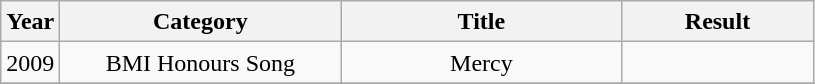<table class="wikitable" style="text-align:center; font-size:100%; line-height:20px;">
<tr>
<th>Year</th>
<th width="180px">Category</th>
<th width="180px">Title</th>
<th width="120px">Result</th>
</tr>
<tr>
<td rowspan="1">2009</td>
<td>BMI Honours Song</td>
<td>Mercy</td>
<td></td>
</tr>
<tr>
</tr>
</table>
